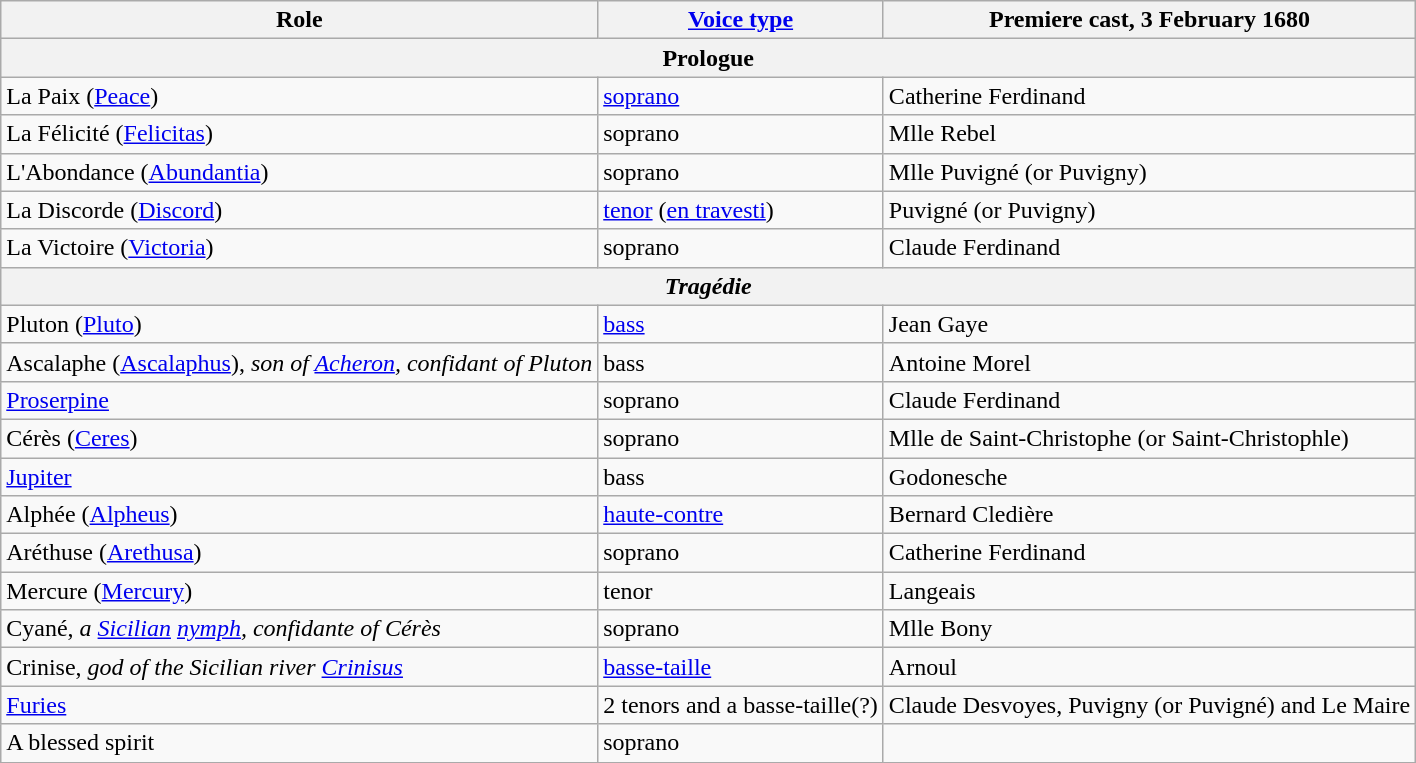<table class="wikitable">
<tr>
<th>Role</th>
<th><a href='#'>Voice type</a></th>
<th>Premiere cast, 3 February 1680</th>
</tr>
<tr>
<th colspan="3">Prologue</th>
</tr>
<tr>
<td>La Paix (<a href='#'>Peace</a>)</td>
<td><a href='#'>soprano</a></td>
<td>Catherine Ferdinand</td>
</tr>
<tr>
<td>La Félicité (<a href='#'>Felicitas</a>)</td>
<td>soprano</td>
<td>Mlle Rebel</td>
</tr>
<tr>
<td>L'Abondance (<a href='#'>Abundantia</a>)</td>
<td>soprano</td>
<td>Mlle Puvigné (or Puvigny)</td>
</tr>
<tr>
<td>La Discorde (<a href='#'>Discord</a>)</td>
<td><a href='#'>tenor</a> (<a href='#'>en travesti</a>)</td>
<td>Puvigné (or Puvigny)</td>
</tr>
<tr>
<td>La Victoire (<a href='#'>Victoria</a>)</td>
<td>soprano</td>
<td>Claude Ferdinand</td>
</tr>
<tr>
<th colspan="3"><em>Tragédie</em></th>
</tr>
<tr>
<td>Pluton (<a href='#'>Pluto</a>)</td>
<td><a href='#'>bass</a></td>
<td>Jean Gaye</td>
</tr>
<tr>
<td>Ascalaphe (<a href='#'>Ascalaphus</a>), <em>son of <a href='#'>Acheron</a>, confidant of Pluton</em></td>
<td>bass</td>
<td>Antoine Morel</td>
</tr>
<tr>
<td><a href='#'>Proserpine</a></td>
<td>soprano</td>
<td>Claude Ferdinand</td>
</tr>
<tr>
<td>Cérès (<a href='#'>Ceres</a>)</td>
<td>soprano</td>
<td>Mlle de Saint-Christophe (or Saint-Christophle)</td>
</tr>
<tr>
<td><a href='#'>Jupiter</a></td>
<td>bass</td>
<td>Godonesche</td>
</tr>
<tr>
<td>Alphée (<a href='#'>Alpheus</a>)</td>
<td><a href='#'>haute-contre</a></td>
<td>Bernard Cledière</td>
</tr>
<tr>
<td>Aréthuse (<a href='#'>Arethusa</a>)</td>
<td>soprano</td>
<td>Catherine Ferdinand</td>
</tr>
<tr>
<td>Mercure (<a href='#'>Mercury</a>)</td>
<td>tenor</td>
<td>Langeais</td>
</tr>
<tr>
<td>Cyané, <em>a <a href='#'>Sicilian</a> <a href='#'>nymph</a>, confidante of Cérès</em></td>
<td>soprano</td>
<td>Mlle Bony</td>
</tr>
<tr>
<td>Crinise, <em>god of the Sicilian river <a href='#'>Crinisus</a></em></td>
<td><a href='#'>basse-taille</a></td>
<td>Arnoul</td>
</tr>
<tr>
<td><a href='#'>Furies</a></td>
<td>2 tenors and a basse-taille(?)</td>
<td>Claude Desvoyes, Puvigny (or Puvigné) and Le Maire</td>
</tr>
<tr>
<td>A blessed spirit</td>
<td>soprano</td>
<td></td>
</tr>
<tr>
</tr>
</table>
